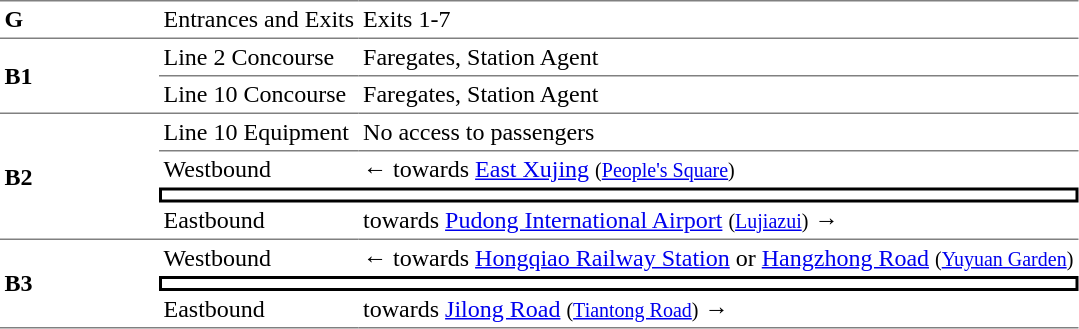<table cellspacing=0 cellpadding=3>
<tr>
<td style="border-top:solid 1px gray;border-bottom:solid 1px gray;" width=100><strong>G</strong></td>
<td style="border-top:solid 1px gray;border-bottom:solid 1px gray;">Entrances and Exits</td>
<td style="border-top:solid 1px gray;border-bottom:solid 1px gray;">Exits 1-7</td>
</tr>
<tr>
<td style="border-bottom:solid 1px gray;" rowspan=2><strong>B1</strong></td>
<td style="border-bottom:solid 1px gray;">Line 2 Concourse</td>
<td style="border-bottom:solid 1px gray;">Faregates, Station Agent</td>
</tr>
<tr>
<td style="border-bottom:solid 1px gray;">Line 10 Concourse</td>
<td style="border-bottom:solid 1px gray;">Faregates, Station Agent</td>
</tr>
<tr>
<td style="border-bottom:solid 1px gray;" rowspan=4><strong>B2</strong></td>
<td style="border-bottom:solid 1px gray;">Line 10 Equipment</td>
<td style="border-bottom:solid 1px gray;">No access to passengers</td>
</tr>
<tr>
<td>Westbound</td>
<td>←  towards <a href='#'>East Xujing</a> <small>(<a href='#'>People's Square</a>)</small></td>
</tr>
<tr>
<td style="border-right:solid 2px black;border-left:solid 2px black;border-top:solid 2px black;border-bottom:solid 2px black;" colspan=2></td>
</tr>
<tr>
<td style="border-bottom:solid 1px gray;">Eastbound</td>
<td style="border-bottom:solid 1px gray;">  towards <a href='#'>Pudong International Airport</a> <small>(<a href='#'>Lujiazui</a>)</small> →</td>
</tr>
<tr>
<td style="border-bottom:solid 1px gray;" rowspan=3><strong>B3</strong></td>
<td>Westbound</td>
<td>←  towards <a href='#'>Hongqiao Railway Station</a> or <a href='#'>Hangzhong Road</a> <small>(<a href='#'>Yuyuan Garden</a>)</small></td>
</tr>
<tr>
<td style="border-right:solid 2px black;border-left:solid 2px black;border-top:solid 2px black;border-bottom:solid 2px black;" colspan=2></td>
</tr>
<tr>
<td style="border-bottom:solid 1px gray;">Eastbound</td>
<td style="border-bottom:solid 1px gray;">  towards <a href='#'>Jilong Road</a> <small>(<a href='#'>Tiantong Road</a>)</small> →</td>
</tr>
</table>
